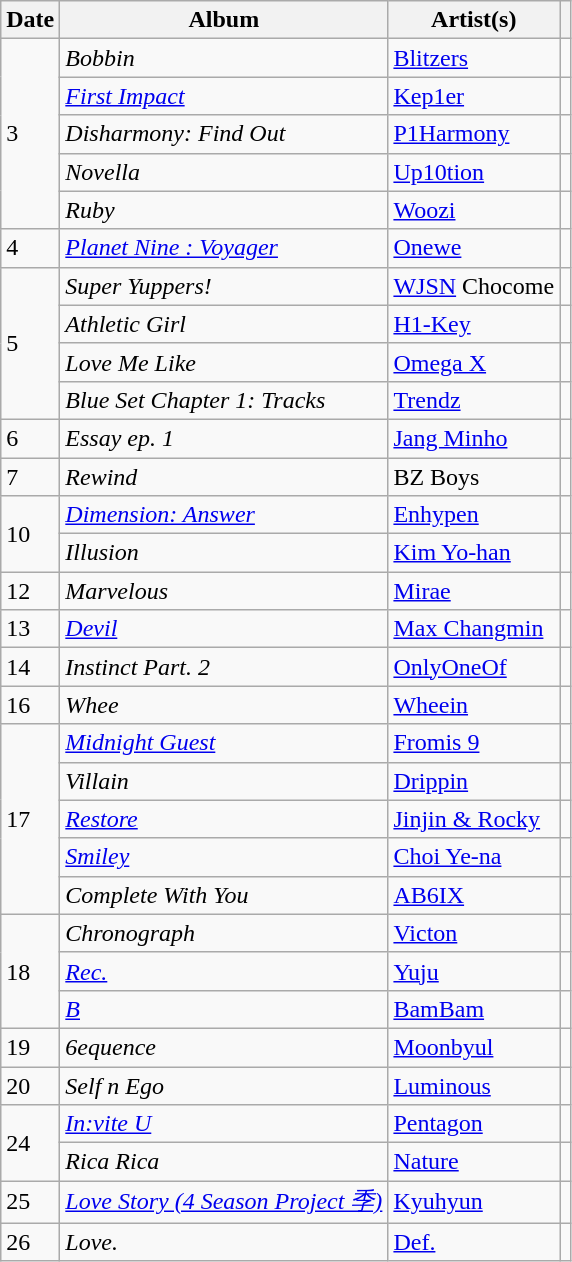<table class="wikitable">
<tr>
<th>Date</th>
<th>Album</th>
<th>Artist(s)</th>
<th></th>
</tr>
<tr>
<td rowspan="5">3</td>
<td><em>Bobbin</em></td>
<td><a href='#'>Blitzers</a></td>
<td></td>
</tr>
<tr>
<td><em><a href='#'>First Impact</a></em></td>
<td><a href='#'>Kep1er</a></td>
<td></td>
</tr>
<tr>
<td><em>Disharmony: Find Out</em></td>
<td><a href='#'>P1Harmony</a></td>
<td></td>
</tr>
<tr>
<td><em>Novella</em></td>
<td><a href='#'>Up10tion</a></td>
<td></td>
</tr>
<tr>
<td><em>Ruby</em></td>
<td><a href='#'>Woozi</a></td>
<td></td>
</tr>
<tr>
<td>4</td>
<td><em><a href='#'>Planet Nine : Voyager</a></em></td>
<td><a href='#'>Onewe</a></td>
<td></td>
</tr>
<tr>
<td rowspan="4">5</td>
<td><em>Super Yuppers!</em></td>
<td><a href='#'>WJSN</a> Chocome</td>
<td></td>
</tr>
<tr>
<td><em>Athletic Girl</em></td>
<td><a href='#'>H1-Key</a></td>
<td></td>
</tr>
<tr>
<td><em>Love Me Like</em></td>
<td><a href='#'>Omega X</a></td>
<td></td>
</tr>
<tr>
<td><em>Blue Set Chapter 1: Tracks</em></td>
<td><a href='#'>Trendz</a></td>
<td></td>
</tr>
<tr>
<td>6</td>
<td><em>Essay ep. 1</em></td>
<td><a href='#'>Jang Minho</a></td>
<td></td>
</tr>
<tr>
<td>7</td>
<td><em>Rewind</em></td>
<td>BZ Boys</td>
<td></td>
</tr>
<tr>
<td rowspan="2">10</td>
<td><em><a href='#'>Dimension: Answer</a></em></td>
<td><a href='#'>Enhypen</a></td>
<td></td>
</tr>
<tr>
<td><em>Illusion</em></td>
<td><a href='#'>Kim Yo-han</a></td>
<td></td>
</tr>
<tr>
<td>12</td>
<td><em>Marvelous</em></td>
<td><a href='#'>Mirae</a></td>
<td></td>
</tr>
<tr>
<td>13</td>
<td><em><a href='#'>Devil</a></em></td>
<td><a href='#'>Max Changmin</a></td>
<td></td>
</tr>
<tr>
<td>14</td>
<td><em>Instinct Part. 2</em></td>
<td><a href='#'>OnlyOneOf</a></td>
<td></td>
</tr>
<tr>
<td>16</td>
<td><em>Whee</em></td>
<td><a href='#'>Wheein</a></td>
<td></td>
</tr>
<tr>
<td rowspan="5">17</td>
<td><em><a href='#'>Midnight Guest</a></em></td>
<td><a href='#'>Fromis 9</a></td>
<td></td>
</tr>
<tr>
<td><em>Villain</em></td>
<td><a href='#'>Drippin</a></td>
<td></td>
</tr>
<tr>
<td><em><a href='#'>Restore</a></em></td>
<td><a href='#'>Jinjin & Rocky</a></td>
<td></td>
</tr>
<tr>
<td><em><a href='#'>Smiley</a></em></td>
<td><a href='#'>Choi Ye-na</a></td>
<td></td>
</tr>
<tr>
<td><em>Complete With You</em></td>
<td><a href='#'>AB6IX</a></td>
<td></td>
</tr>
<tr>
<td rowspan="3">18</td>
<td><em>Chronograph</em></td>
<td><a href='#'>Victon</a></td>
<td></td>
</tr>
<tr>
<td><em><a href='#'>Rec.</a></em></td>
<td><a href='#'>Yuju</a></td>
<td></td>
</tr>
<tr>
<td><em><a href='#'>B</a></em></td>
<td><a href='#'>BamBam</a></td>
<td></td>
</tr>
<tr>
<td>19</td>
<td><em>6equence</em></td>
<td><a href='#'>Moonbyul</a></td>
<td></td>
</tr>
<tr>
<td>20</td>
<td><em>Self n Ego</em></td>
<td><a href='#'>Luminous</a></td>
<td></td>
</tr>
<tr>
<td rowspan="2">24</td>
<td><em><a href='#'>In:vite U</a></em></td>
<td><a href='#'>Pentagon</a></td>
<td></td>
</tr>
<tr>
<td><em>Rica Rica</em></td>
<td><a href='#'>Nature</a></td>
<td></td>
</tr>
<tr>
<td>25</td>
<td><em><a href='#'>Love Story (4 Season Project 季)</a></em></td>
<td><a href='#'>Kyuhyun</a></td>
<td></td>
</tr>
<tr>
<td>26</td>
<td><em>Love.</em></td>
<td><a href='#'>Def.</a></td>
<td></td>
</tr>
</table>
